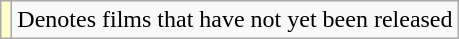<table class="wikitable">
<tr>
<td style="background:#ffc;"></td>
<td>Denotes films that have not yet been released</td>
</tr>
</table>
